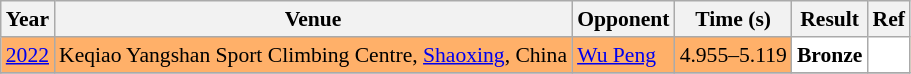<table class="sortable wikitable" style="font-size: 90%;">
<tr>
<th>Year</th>
<th>Venue</th>
<th>Opponent</th>
<th>Time (s)</th>
<th>Result</th>
<th>Ref</th>
</tr>
<tr style="background:#FFB069">
<td align="center"><a href='#'>2022</a></td>
<td align="left">Keqiao Yangshan Sport Climbing Centre, <a href='#'>Shaoxing</a>, China</td>
<td align="left"> <a href='#'>Wu Peng</a></td>
<td align="left">4.955–5.119</td>
<td style="text-align:left; background:white"> <strong>Bronze</strong></td>
<td style="text-align:center; background:white"></td>
</tr>
<tr>
</tr>
</table>
